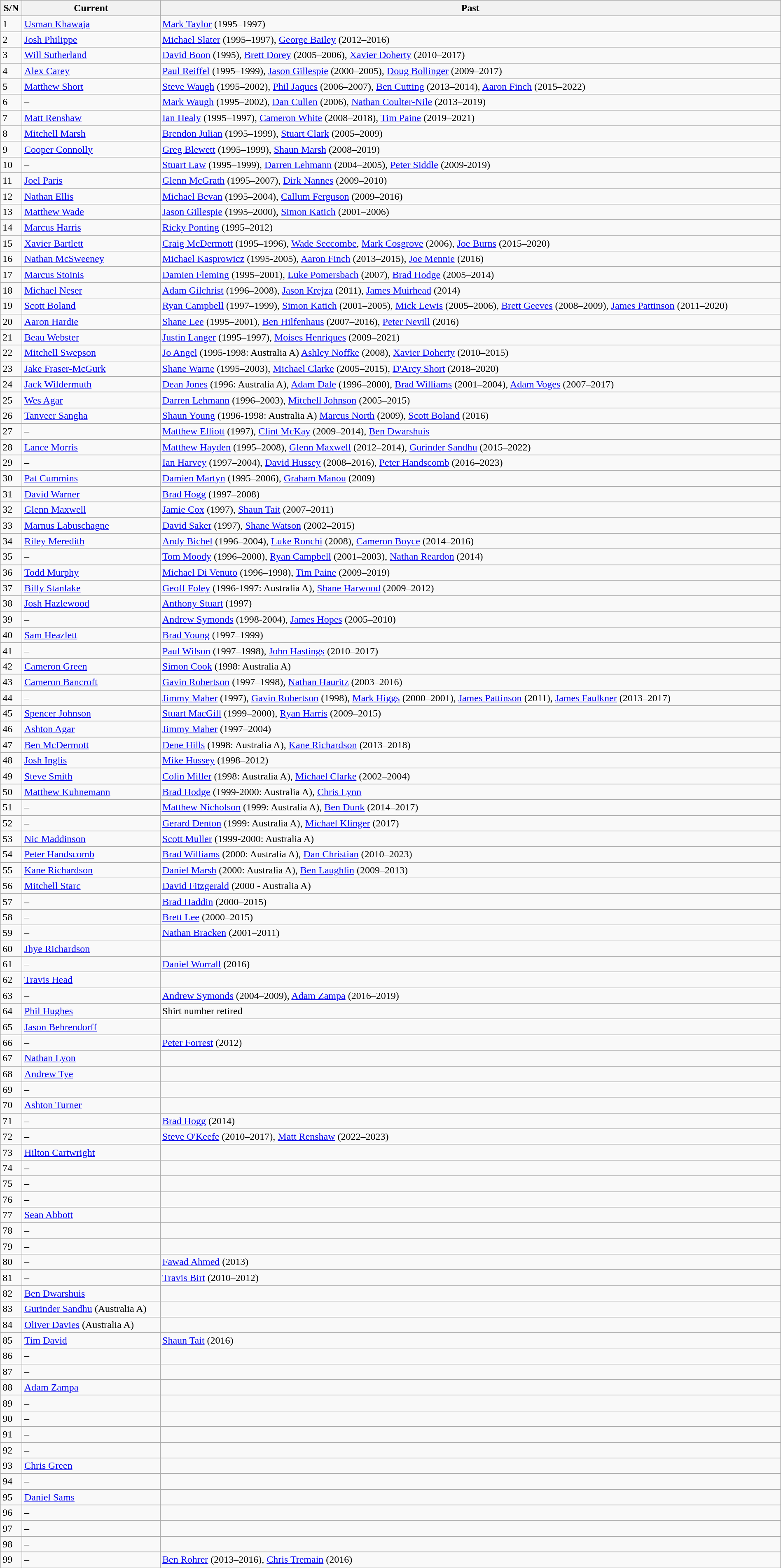<table class="wikitable sortable" style="width:100%;">
<tr style="background:#efefef;">
<th>S/N</th>
<th>Current</th>
<th>Past</th>
</tr>
<tr>
<td>1</td>
<td><a href='#'>Usman Khawaja</a></td>
<td><a href='#'>Mark Taylor</a> (1995–1997)</td>
</tr>
<tr>
<td>2</td>
<td><a href='#'>Josh Philippe</a></td>
<td><a href='#'>Michael Slater</a> (1995–1997), <a href='#'>George Bailey</a> (2012–2016)</td>
</tr>
<tr>
<td>3</td>
<td><a href='#'>Will Sutherland</a></td>
<td><a href='#'>David Boon</a> (1995), <a href='#'>Brett Dorey</a> (2005–2006), <a href='#'>Xavier Doherty</a> (2010–2017)</td>
</tr>
<tr>
<td>4</td>
<td><a href='#'>Alex Carey</a></td>
<td><a href='#'>Paul Reiffel</a> (1995–1999), <a href='#'>Jason Gillespie</a> (2000–2005), <a href='#'>Doug Bollinger</a> (2009–2017)</td>
</tr>
<tr>
<td>5</td>
<td><a href='#'>Matthew Short</a></td>
<td><a href='#'>Steve Waugh</a> (1995–2002), <a href='#'>Phil Jaques</a> (2006–2007), <a href='#'>Ben Cutting</a> (2013–2014), <a href='#'>Aaron Finch</a> (2015–2022)</td>
</tr>
<tr>
<td>6</td>
<td>–</td>
<td><a href='#'>Mark Waugh</a> (1995–2002), <a href='#'>Dan Cullen</a> (2006), <a href='#'>Nathan Coulter-Nile</a> (2013–2019)</td>
</tr>
<tr>
<td>7</td>
<td><a href='#'>Matt Renshaw</a></td>
<td><a href='#'>Ian Healy</a> (1995–1997), <a href='#'>Cameron White</a> (2008–2018), <a href='#'>Tim Paine</a> (2019–2021)</td>
</tr>
<tr>
<td>8</td>
<td><a href='#'>Mitchell Marsh</a></td>
<td><a href='#'>Brendon Julian</a> (1995–1999), <a href='#'>Stuart Clark</a> (2005–2009)</td>
</tr>
<tr>
<td>9</td>
<td><a href='#'>Cooper Connolly</a></td>
<td><a href='#'>Greg Blewett</a> (1995–1999), <a href='#'>Shaun Marsh</a> (2008–2019)</td>
</tr>
<tr>
<td>10</td>
<td>–</td>
<td><a href='#'>Stuart Law</a> (1995–1999), <a href='#'>Darren Lehmann</a> (2004–2005), <a href='#'>Peter Siddle</a> (2009-2019)</td>
</tr>
<tr>
<td>11</td>
<td><a href='#'>Joel Paris</a></td>
<td><a href='#'>Glenn McGrath</a> (1995–2007), <a href='#'>Dirk Nannes</a> (2009–2010)</td>
</tr>
<tr>
<td>12</td>
<td><a href='#'>Nathan Ellis</a></td>
<td><a href='#'>Michael Bevan</a> (1995–2004), <a href='#'>Callum Ferguson</a> (2009–2016)</td>
</tr>
<tr>
<td>13</td>
<td><a href='#'>Matthew Wade</a></td>
<td><a href='#'>Jason Gillespie</a> (1995–2000), <a href='#'>Simon Katich</a> (2001–2006)</td>
</tr>
<tr>
<td>14</td>
<td><a href='#'>Marcus Harris</a></td>
<td><a href='#'>Ricky Ponting</a> (1995–2012)</td>
</tr>
<tr>
<td>15</td>
<td><a href='#'>Xavier Bartlett</a></td>
<td><a href='#'>Craig McDermott</a> (1995–1996), <a href='#'>Wade Seccombe</a>, <a href='#'>Mark Cosgrove</a> (2006), <a href='#'>Joe Burns</a> (2015–2020)</td>
</tr>
<tr>
<td>16</td>
<td><a href='#'>Nathan McSweeney</a></td>
<td><a href='#'>Michael Kasprowicz</a> (1995-2005), <a href='#'>Aaron Finch</a> (2013–2015), <a href='#'>Joe Mennie</a> (2016)</td>
</tr>
<tr>
<td>17</td>
<td><a href='#'>Marcus Stoinis</a></td>
<td><a href='#'>Damien Fleming</a> (1995–2001), <a href='#'>Luke Pomersbach</a> (2007), <a href='#'>Brad Hodge</a> (2005–2014)</td>
</tr>
<tr>
<td>18</td>
<td><a href='#'>Michael Neser</a></td>
<td><a href='#'>Adam Gilchrist</a> (1996–2008), <a href='#'>Jason Krejza</a> (2011), <a href='#'>James Muirhead</a> (2014)</td>
</tr>
<tr>
<td>19</td>
<td><a href='#'>Scott Boland</a></td>
<td><a href='#'>Ryan Campbell</a> (1997–1999), <a href='#'>Simon Katich</a> (2001–2005), <a href='#'>Mick Lewis</a> (2005–2006), <a href='#'>Brett Geeves</a> (2008–2009), <a href='#'>James Pattinson</a> (2011–2020)</td>
</tr>
<tr>
<td>20</td>
<td><a href='#'>Aaron Hardie</a></td>
<td><a href='#'>Shane Lee</a> (1995–2001), <a href='#'>Ben Hilfenhaus</a> (2007–2016), <a href='#'>Peter Nevill</a> (2016)</td>
</tr>
<tr>
<td>21</td>
<td><a href='#'>Beau Webster</a></td>
<td><a href='#'>Justin Langer</a> (1995–1997), <a href='#'>Moises Henriques</a> (2009–2021)</td>
</tr>
<tr>
<td>22</td>
<td><a href='#'>Mitchell Swepson</a></td>
<td><a href='#'>Jo Angel</a> (1995-1998: Australia A) <a href='#'>Ashley Noffke</a> (2008), <a href='#'>Xavier Doherty</a> (2010–2015)</td>
</tr>
<tr>
<td>23</td>
<td><a href='#'>Jake Fraser-McGurk</a></td>
<td><a href='#'>Shane Warne</a> (1995–2003), <a href='#'>Michael Clarke</a> (2005–2015), <a href='#'>D'Arcy Short</a> (2018–2020)</td>
</tr>
<tr>
<td>24</td>
<td><a href='#'>Jack Wildermuth</a></td>
<td><a href='#'>Dean Jones</a> (1996: Australia A), <a href='#'>Adam Dale</a> (1996–2000), <a href='#'>Brad Williams</a> (2001–2004), <a href='#'>Adam Voges</a> (2007–2017)</td>
</tr>
<tr>
<td>25</td>
<td><a href='#'>Wes Agar</a></td>
<td><a href='#'>Darren Lehmann</a> (1996–2003), <a href='#'>Mitchell Johnson</a> (2005–2015)</td>
</tr>
<tr>
<td>26</td>
<td><a href='#'>Tanveer Sangha</a></td>
<td><a href='#'>Shaun Young</a> (1996-1998: Australia A) <a href='#'>Marcus North</a> (2009), <a href='#'>Scott Boland</a> (2016)</td>
</tr>
<tr>
<td>27</td>
<td>–</td>
<td><a href='#'>Matthew Elliott</a> (1997), <a href='#'>Clint McKay</a> (2009–2014), <a href='#'>Ben Dwarshuis</a></td>
</tr>
<tr>
<td>28</td>
<td><a href='#'>Lance Morris</a></td>
<td><a href='#'>Matthew Hayden</a> (1995–2008), <a href='#'>Glenn Maxwell</a> (2012–2014), <a href='#'>Gurinder Sandhu</a> (2015–2022)</td>
</tr>
<tr>
<td>29</td>
<td>–</td>
<td><a href='#'>Ian Harvey</a> (1997–2004), <a href='#'>David Hussey</a> (2008–2016), <a href='#'>Peter Handscomb</a> (2016–2023)</td>
</tr>
<tr>
<td>30</td>
<td><a href='#'>Pat Cummins</a></td>
<td><a href='#'>Damien Martyn</a> (1995–2006), <a href='#'>Graham Manou</a> (2009)</td>
</tr>
<tr>
<td>31</td>
<td><a href='#'>David Warner</a></td>
<td><a href='#'>Brad Hogg</a> (1997–2008)</td>
</tr>
<tr>
<td>32</td>
<td><a href='#'>Glenn Maxwell</a></td>
<td><a href='#'>Jamie Cox</a> (1997), <a href='#'>Shaun Tait</a> (2007–2011)</td>
</tr>
<tr>
<td>33</td>
<td><a href='#'>Marnus Labuschagne</a></td>
<td><a href='#'>David Saker</a> (1997), <a href='#'>Shane Watson</a> (2002–2015)</td>
</tr>
<tr>
<td>34</td>
<td><a href='#'>Riley Meredith</a></td>
<td><a href='#'>Andy Bichel</a> (1996–2004), <a href='#'>Luke Ronchi</a> (2008), <a href='#'>Cameron Boyce</a> (2014–2016)</td>
</tr>
<tr>
<td>35</td>
<td>–</td>
<td><a href='#'>Tom Moody</a> (1996–2000), <a href='#'>Ryan Campbell</a> (2001–2003), <a href='#'>Nathan Reardon</a> (2014)</td>
</tr>
<tr>
<td>36</td>
<td><a href='#'>Todd Murphy</a></td>
<td><a href='#'>Michael Di Venuto</a> (1996–1998), <a href='#'>Tim Paine</a> (2009–2019)</td>
</tr>
<tr>
<td>37</td>
<td><a href='#'>Billy Stanlake</a></td>
<td><a href='#'>Geoff Foley</a> (1996-1997: Australia A), <a href='#'>Shane Harwood</a> (2009–2012)</td>
</tr>
<tr>
<td>38</td>
<td><a href='#'>Josh Hazlewood</a></td>
<td><a href='#'>Anthony Stuart</a> (1997)</td>
</tr>
<tr>
<td>39</td>
<td>–</td>
<td><a href='#'>Andrew Symonds</a> (1998-2004), <a href='#'>James Hopes</a> (2005–2010)</td>
</tr>
<tr>
<td>40</td>
<td><a href='#'>Sam Heazlett</a></td>
<td><a href='#'>Brad Young</a> (1997–1999)</td>
</tr>
<tr>
<td>41</td>
<td>–</td>
<td><a href='#'>Paul Wilson</a> (1997–1998), <a href='#'>John Hastings</a> (2010–2017)</td>
</tr>
<tr>
<td>42</td>
<td><a href='#'>Cameron Green</a></td>
<td><a href='#'>Simon Cook</a> (1998: Australia A)</td>
</tr>
<tr>
<td>43</td>
<td><a href='#'>Cameron Bancroft</a></td>
<td><a href='#'>Gavin Robertson</a> (1997–1998), <a href='#'>Nathan Hauritz</a> (2003–2016)</td>
</tr>
<tr>
<td>44</td>
<td>–</td>
<td><a href='#'>Jimmy Maher</a> (1997), <a href='#'>Gavin Robertson</a> (1998), <a href='#'>Mark Higgs</a> (2000–2001), <a href='#'>James Pattinson</a> (2011), <a href='#'>James Faulkner</a> (2013–2017)</td>
</tr>
<tr>
<td>45</td>
<td><a href='#'>Spencer Johnson</a></td>
<td><a href='#'>Stuart MacGill</a> (1999–2000), <a href='#'>Ryan Harris</a> (2009–2015)</td>
</tr>
<tr>
<td>46</td>
<td><a href='#'>Ashton Agar</a></td>
<td><a href='#'>Jimmy Maher</a> (1997–2004)</td>
</tr>
<tr>
<td>47</td>
<td><a href='#'>Ben McDermott</a></td>
<td><a href='#'>Dene Hills</a> (1998: Australia A), <a href='#'>Kane Richardson</a> (2013–2018)</td>
</tr>
<tr>
<td>48</td>
<td><a href='#'>Josh Inglis</a></td>
<td><a href='#'>Mike Hussey</a> (1998–2012)</td>
</tr>
<tr>
<td>49</td>
<td><a href='#'>Steve Smith</a></td>
<td><a href='#'>Colin Miller</a> (1998: Australia A), <a href='#'>Michael Clarke</a> (2002–2004)</td>
</tr>
<tr>
<td>50</td>
<td><a href='#'>Matthew Kuhnemann</a></td>
<td><a href='#'>Brad Hodge</a> (1999-2000: Australia A), <a href='#'>Chris Lynn</a></td>
</tr>
<tr>
<td>51</td>
<td>–</td>
<td><a href='#'>Matthew Nicholson</a> (1999: Australia A), <a href='#'>Ben Dunk</a> (2014–2017)</td>
</tr>
<tr>
<td>52</td>
<td>–</td>
<td><a href='#'>Gerard Denton</a> (1999: Australia A), <a href='#'>Michael Klinger</a> (2017)</td>
</tr>
<tr>
<td>53</td>
<td><a href='#'>Nic Maddinson</a></td>
<td><a href='#'>Scott Muller</a> (1999-2000: Australia A)</td>
</tr>
<tr>
<td>54</td>
<td><a href='#'>Peter Handscomb</a></td>
<td><a href='#'>Brad Williams</a> (2000: Australia A), <a href='#'>Dan Christian</a> (2010–2023)</td>
</tr>
<tr>
<td>55</td>
<td><a href='#'>Kane Richardson</a></td>
<td><a href='#'>Daniel Marsh</a> (2000: Australia A), <a href='#'>Ben Laughlin</a> (2009–2013)</td>
</tr>
<tr>
<td>56</td>
<td><a href='#'>Mitchell Starc</a></td>
<td><a href='#'>David Fitzgerald</a> (2000 - Australia A)</td>
</tr>
<tr>
<td>57</td>
<td>–</td>
<td><a href='#'>Brad Haddin</a> (2000–2015)</td>
</tr>
<tr>
<td>58</td>
<td>–</td>
<td><a href='#'>Brett Lee</a> (2000–2015)</td>
</tr>
<tr>
<td>59</td>
<td>–</td>
<td><a href='#'>Nathan Bracken</a> (2001–2011)</td>
</tr>
<tr>
<td>60</td>
<td><a href='#'>Jhye Richardson</a></td>
<td></td>
</tr>
<tr>
<td>61</td>
<td>–</td>
<td><a href='#'>Daniel Worrall</a> (2016)</td>
</tr>
<tr>
<td>62</td>
<td><a href='#'>Travis Head</a></td>
<td></td>
</tr>
<tr>
<td>63</td>
<td>–</td>
<td><a href='#'>Andrew Symonds</a> (2004–2009), <a href='#'>Adam Zampa</a> (2016–2019)</td>
</tr>
<tr>
<td>64</td>
<td><a href='#'>Phil Hughes</a></td>
<td>Shirt number retired</td>
</tr>
<tr>
<td>65</td>
<td><a href='#'>Jason Behrendorff</a></td>
<td></td>
</tr>
<tr>
<td>66</td>
<td>–</td>
<td><a href='#'>Peter Forrest</a> (2012)</td>
</tr>
<tr>
<td>67</td>
<td><a href='#'>Nathan Lyon</a></td>
<td></td>
</tr>
<tr>
<td>68</td>
<td><a href='#'>Andrew Tye</a></td>
<td></td>
</tr>
<tr>
<td>69</td>
<td>–</td>
<td></td>
</tr>
<tr>
<td>70</td>
<td><a href='#'>Ashton Turner</a></td>
<td></td>
</tr>
<tr>
<td>71</td>
<td>–</td>
<td><a href='#'>Brad Hogg</a> (2014)</td>
</tr>
<tr>
<td>72</td>
<td>–</td>
<td><a href='#'>Steve O'Keefe</a> (2010–2017), <a href='#'>Matt Renshaw</a> (2022–2023)</td>
</tr>
<tr>
<td>73</td>
<td><a href='#'>Hilton Cartwright</a></td>
<td></td>
</tr>
<tr>
<td>74</td>
<td>–</td>
<td></td>
</tr>
<tr>
<td>75</td>
<td>–</td>
<td></td>
</tr>
<tr>
<td>76</td>
<td>–</td>
<td></td>
</tr>
<tr>
<td>77</td>
<td><a href='#'>Sean Abbott</a></td>
<td></td>
</tr>
<tr>
<td>78</td>
<td>–</td>
<td></td>
</tr>
<tr>
<td>79</td>
<td>–</td>
<td></td>
</tr>
<tr>
<td>80</td>
<td>–</td>
<td><a href='#'>Fawad Ahmed</a> (2013)</td>
</tr>
<tr>
<td>81</td>
<td>–</td>
<td><a href='#'>Travis Birt</a> (2010–2012)</td>
</tr>
<tr>
<td>82</td>
<td><a href='#'>Ben Dwarshuis</a></td>
<td></td>
</tr>
<tr>
<td>83</td>
<td><a href='#'>Gurinder Sandhu</a> (Australia A)</td>
<td></td>
</tr>
<tr>
<td>84</td>
<td><a href='#'>Oliver Davies</a> (Australia A)</td>
<td></td>
</tr>
<tr>
<td>85</td>
<td><a href='#'>Tim David</a></td>
<td><a href='#'>Shaun Tait</a> (2016)</td>
</tr>
<tr>
<td>86</td>
<td>–</td>
<td></td>
</tr>
<tr>
<td>87</td>
<td>–</td>
<td></td>
</tr>
<tr>
<td>88</td>
<td><a href='#'>Adam Zampa</a></td>
<td></td>
</tr>
<tr>
<td>89</td>
<td>–</td>
<td></td>
</tr>
<tr>
<td>90</td>
<td>–</td>
<td></td>
</tr>
<tr>
<td>91</td>
<td>–</td>
<td></td>
</tr>
<tr>
<td>92</td>
<td>–</td>
<td></td>
</tr>
<tr>
<td>93</td>
<td><a href='#'>Chris Green</a></td>
<td></td>
</tr>
<tr>
<td>94</td>
<td>–</td>
<td></td>
</tr>
<tr>
<td>95</td>
<td><a href='#'>Daniel Sams</a></td>
<td></td>
</tr>
<tr>
<td>96</td>
<td>–</td>
<td></td>
</tr>
<tr>
<td>97</td>
<td>–</td>
<td></td>
</tr>
<tr>
<td>98</td>
<td>–</td>
<td></td>
</tr>
<tr>
<td>99</td>
<td>–</td>
<td><a href='#'>Ben Rohrer</a> (2013–2016), <a href='#'>Chris Tremain</a> (2016)</td>
</tr>
</table>
